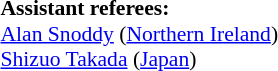<table width=50% style="font-size: 90%">
<tr>
<td><br><br>
<strong>Assistant referees:</strong>
<br><a href='#'>Alan Snoddy</a> (<a href='#'>Northern Ireland</a>)
<br><a href='#'>Shizuo Takada</a> (<a href='#'>Japan</a>)</td>
</tr>
</table>
